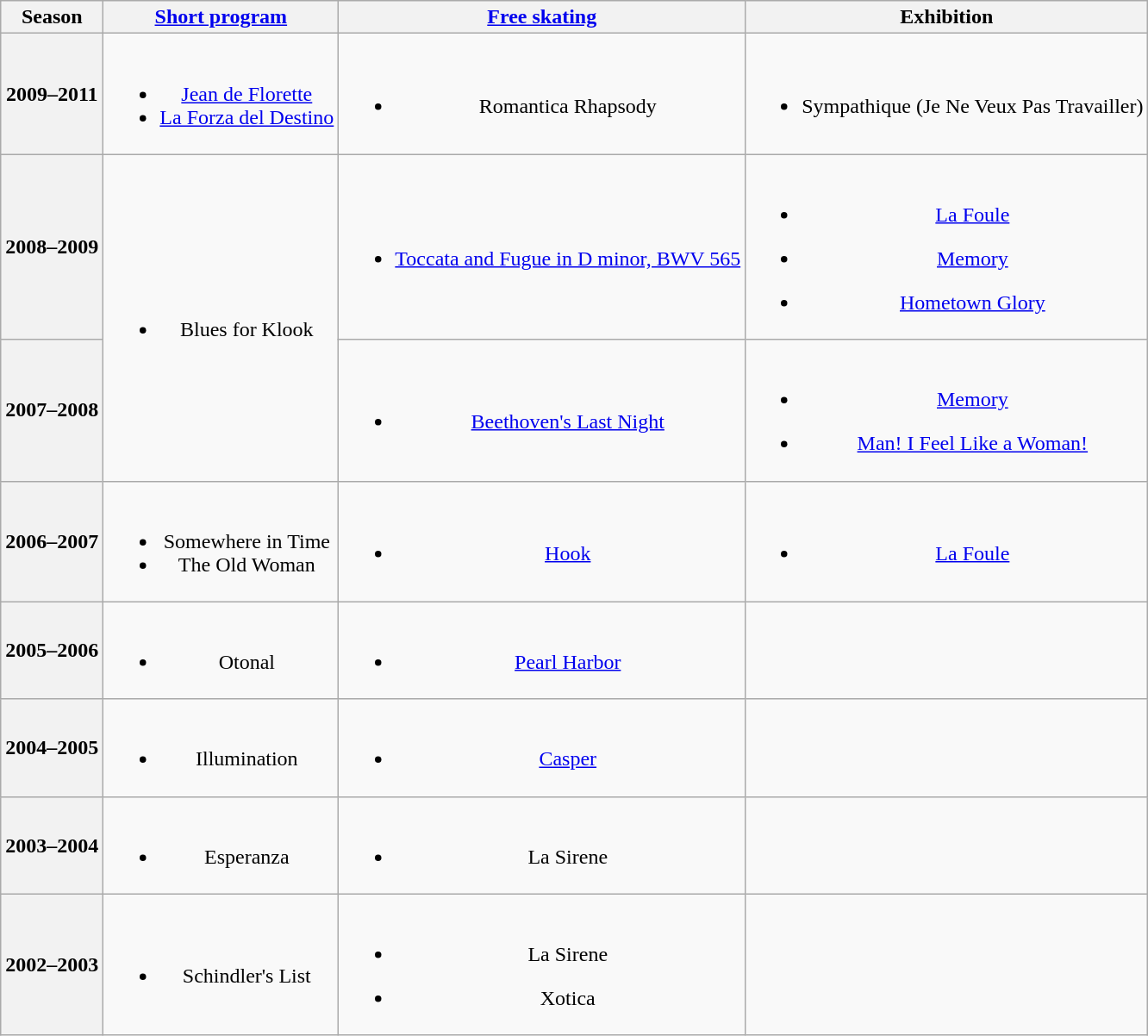<table class=wikitable style=text-align:center>
<tr>
<th>Season</th>
<th><a href='#'>Short program</a></th>
<th><a href='#'>Free skating</a></th>
<th>Exhibition</th>
</tr>
<tr>
<th>2009–2011 <br> </th>
<td><br><ul><li><a href='#'>Jean de Florette</a> <br></li><li><a href='#'>La Forza del Destino</a> <br></li></ul></td>
<td><br><ul><li>Romantica Rhapsody <br></li></ul></td>
<td><br><ul><li>Sympathique (Je Ne Veux Pas Travailler) <br></li></ul></td>
</tr>
<tr>
<th>2008–2009 <br> </th>
<td rowspan=2><br><ul><li>Blues for Klook <br></li></ul></td>
<td><br><ul><li><a href='#'>Toccata and Fugue in D minor, BWV 565</a> <br></li></ul></td>
<td><br><ul><li><a href='#'>La Foule</a> <br></li></ul><ul><li><a href='#'>Memory</a> <br></li></ul><ul><li><a href='#'>Hometown Glory</a> <br></li></ul></td>
</tr>
<tr>
<th>2007–2008 <br> </th>
<td><br><ul><li><a href='#'>Beethoven's Last Night</a> <br></li></ul></td>
<td><br><ul><li><a href='#'>Memory</a> <br></li></ul><ul><li><a href='#'>Man! I Feel Like a Woman!</a> <br></li></ul></td>
</tr>
<tr>
<th>2006–2007 <br> </th>
<td><br><ul><li>Somewhere in Time <br></li><li>The Old Woman <br></li></ul></td>
<td><br><ul><li><a href='#'>Hook</a> <br></li></ul></td>
<td><br><ul><li><a href='#'>La Foule</a> <br></li></ul></td>
</tr>
<tr>
<th>2005–2006 <br> </th>
<td><br><ul><li>Otonal <br></li></ul></td>
<td><br><ul><li><a href='#'>Pearl Harbor</a> <br></li></ul></td>
<td></td>
</tr>
<tr>
<th>2004–2005 <br> </th>
<td><br><ul><li>Illumination <br></li></ul></td>
<td><br><ul><li><a href='#'>Casper</a> <br></li></ul></td>
<td></td>
</tr>
<tr>
<th>2003–2004 <br> </th>
<td><br><ul><li>Esperanza <br></li></ul></td>
<td><br><ul><li>La Sirene <br></li></ul></td>
<td></td>
</tr>
<tr>
<th>2002–2003 <br> </th>
<td><br><ul><li>Schindler's List <br></li></ul></td>
<td><br><ul><li>La Sirene <br></li></ul><ul><li>Xotica <br></li></ul></td>
<td></td>
</tr>
</table>
